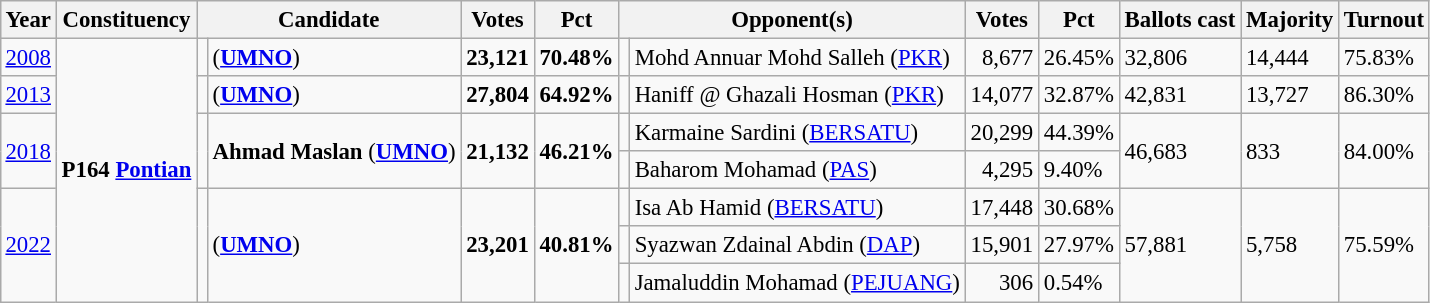<table class="wikitable" style="margin:0.5em ; font-size:95%">
<tr>
<th>Year</th>
<th>Constituency</th>
<th colspan=2>Candidate</th>
<th>Votes</th>
<th>Pct</th>
<th colspan=2>Opponent(s)</th>
<th>Votes</th>
<th>Pct</th>
<th>Ballots cast</th>
<th>Majority</th>
<th>Turnout</th>
</tr>
<tr>
<td><a href='#'>2008</a></td>
<td rowspan=7><strong>P164 <a href='#'>Pontian</a></strong></td>
<td></td>
<td> (<a href='#'><strong>UMNO</strong></a>)</td>
<td align="right"><strong>23,121</strong></td>
<td><strong>70.48%</strong></td>
<td></td>
<td>Mohd Annuar Mohd Salleh (<a href='#'>PKR</a>)</td>
<td align="right">8,677</td>
<td>26.45%</td>
<td>32,806</td>
<td>14,444</td>
<td>75.83%</td>
</tr>
<tr>
<td><a href='#'>2013</a></td>
<td></td>
<td> (<a href='#'><strong>UMNO</strong></a>)</td>
<td align="right"><strong>27,804</strong></td>
<td><strong>64.92%</strong></td>
<td></td>
<td>Haniff @ Ghazali Hosman (<a href='#'>PKR</a>)</td>
<td align="right">14,077</td>
<td>32.87%</td>
<td>42,831</td>
<td>13,727</td>
<td>86.30%</td>
</tr>
<tr>
<td rowspan=2><a href='#'>2018</a></td>
<td rowspan=2 ></td>
<td rowspan=2><strong>Ahmad Maslan</strong> (<a href='#'><strong>UMNO</strong></a>)</td>
<td rowspan=2 align="right"><strong>21,132</strong></td>
<td rowspan=2><strong>46.21%</strong></td>
<td></td>
<td>Karmaine Sardini (<a href='#'>BERSATU</a>)</td>
<td align="right">20,299</td>
<td>44.39%</td>
<td rowspan=2>46,683</td>
<td rowspan=2>833</td>
<td rowspan=2>84.00%</td>
</tr>
<tr>
<td></td>
<td>Baharom Mohamad (<a href='#'>PAS</a>)</td>
<td align="right">4,295</td>
<td>9.40%</td>
</tr>
<tr>
<td rowspan="3"><a href='#'>2022</a></td>
<td rowspan="3" ></td>
<td rowspan="3"> (<a href='#'><strong>UMNO</strong></a>)</td>
<td rowspan="3" align="right"><strong>23,201</strong></td>
<td rowspan="3"><strong>40.81%</strong></td>
<td></td>
<td>Isa Ab Hamid (<a href='#'>BERSATU</a>)</td>
<td align="right">17,448</td>
<td>30.68%</td>
<td rowspan=3>57,881</td>
<td rowspan=3>5,758</td>
<td rowspan=3>75.59%</td>
</tr>
<tr>
<td></td>
<td>Syazwan Zdainal Abdin (<a href='#'>DAP</a>)</td>
<td align="right">15,901</td>
<td>27.97%</td>
</tr>
<tr>
<td bgcolor=></td>
<td>Jamaluddin Mohamad	 (<a href='#'>PEJUANG</a>)</td>
<td align="right">306</td>
<td>0.54%</td>
</tr>
</table>
